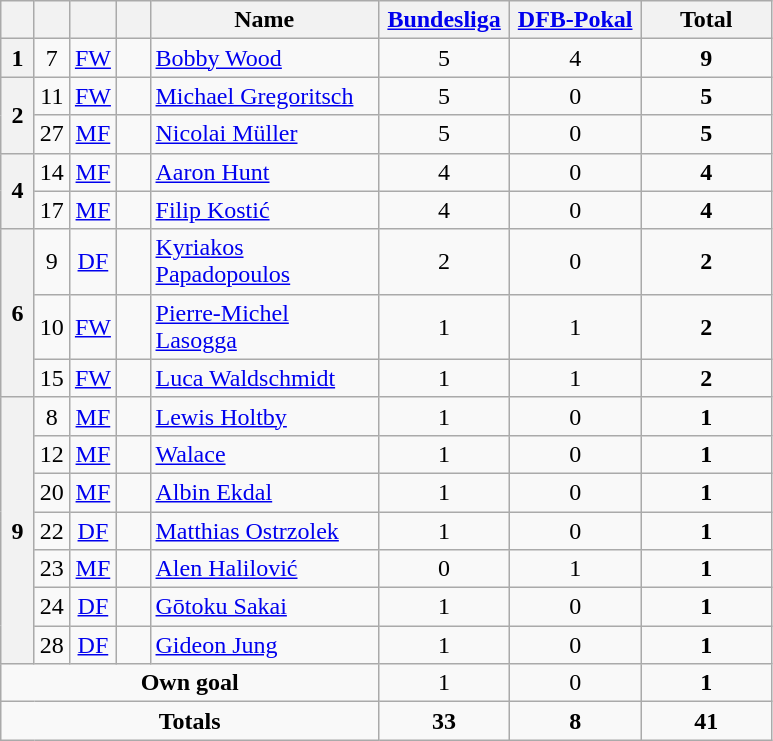<table class="wikitable" style="text-align:center">
<tr>
<th width=15></th>
<th width=15></th>
<th width=15></th>
<th width=15></th>
<th width=145>Name</th>
<th width=80><strong><a href='#'>Bundesliga</a></strong></th>
<th width=80><strong><a href='#'>DFB-Pokal</a></strong></th>
<th width=80>Total</th>
</tr>
<tr>
<th>1</th>
<td>7</td>
<td><a href='#'>FW</a></td>
<td></td>
<td align=left><a href='#'>Bobby Wood</a></td>
<td>5</td>
<td>4</td>
<td><strong>9</strong></td>
</tr>
<tr>
<th rowspan=2>2</th>
<td>11</td>
<td><a href='#'>FW</a></td>
<td></td>
<td align=left><a href='#'>Michael Gregoritsch</a></td>
<td>5</td>
<td>0</td>
<td><strong>5</strong></td>
</tr>
<tr>
<td>27</td>
<td><a href='#'>MF</a></td>
<td></td>
<td align=left><a href='#'>Nicolai Müller</a></td>
<td>5</td>
<td>0</td>
<td><strong>5</strong></td>
</tr>
<tr>
<th rowspan=2>4</th>
<td>14</td>
<td><a href='#'>MF</a></td>
<td></td>
<td align=left><a href='#'>Aaron Hunt</a></td>
<td>4</td>
<td>0</td>
<td><strong>4</strong></td>
</tr>
<tr>
<td>17</td>
<td><a href='#'>MF</a></td>
<td></td>
<td align=left><a href='#'>Filip Kostić</a></td>
<td>4</td>
<td>0</td>
<td><strong>4</strong></td>
</tr>
<tr>
<th rowspan=3>6</th>
<td>9</td>
<td><a href='#'>DF</a></td>
<td></td>
<td align=left><a href='#'>Kyriakos Papadopoulos</a></td>
<td>2</td>
<td>0</td>
<td><strong>2</strong></td>
</tr>
<tr>
<td>10</td>
<td><a href='#'>FW</a></td>
<td></td>
<td align=left><a href='#'>Pierre-Michel Lasogga</a></td>
<td>1</td>
<td>1</td>
<td><strong>2</strong></td>
</tr>
<tr>
<td>15</td>
<td><a href='#'>FW</a></td>
<td></td>
<td align=left><a href='#'>Luca Waldschmidt</a></td>
<td>1</td>
<td>1</td>
<td><strong>2</strong></td>
</tr>
<tr>
<th rowspan=7>9</th>
<td>8</td>
<td><a href='#'>MF</a></td>
<td></td>
<td align=left><a href='#'>Lewis Holtby</a></td>
<td>1</td>
<td>0</td>
<td><strong>1</strong></td>
</tr>
<tr>
<td>12</td>
<td><a href='#'>MF</a></td>
<td></td>
<td align=left><a href='#'>Walace</a></td>
<td>1</td>
<td>0</td>
<td><strong>1</strong></td>
</tr>
<tr>
<td>20</td>
<td><a href='#'>MF</a></td>
<td></td>
<td align=left><a href='#'>Albin Ekdal</a></td>
<td>1</td>
<td>0</td>
<td><strong>1</strong></td>
</tr>
<tr>
<td>22</td>
<td><a href='#'>DF</a></td>
<td></td>
<td align=left><a href='#'>Matthias Ostrzolek</a></td>
<td>1</td>
<td>0</td>
<td><strong>1</strong></td>
</tr>
<tr>
<td>23</td>
<td><a href='#'>MF</a></td>
<td></td>
<td align=left><a href='#'>Alen Halilović</a></td>
<td>0</td>
<td>1</td>
<td><strong>1</strong></td>
</tr>
<tr>
<td>24</td>
<td><a href='#'>DF</a></td>
<td></td>
<td align=left><a href='#'>Gōtoku Sakai</a></td>
<td>1</td>
<td>0</td>
<td><strong>1</strong></td>
</tr>
<tr>
<td>28</td>
<td><a href='#'>DF</a></td>
<td></td>
<td align=left><a href='#'>Gideon Jung</a></td>
<td>1</td>
<td>0</td>
<td><strong>1</strong></td>
</tr>
<tr>
<td colspan=5><strong>Own goal</strong></td>
<td>1</td>
<td>0</td>
<td><strong>1</strong></td>
</tr>
<tr>
<td colspan=5><strong>Totals</strong></td>
<td><strong>33</strong></td>
<td><strong>8</strong></td>
<td><strong>41</strong></td>
</tr>
</table>
